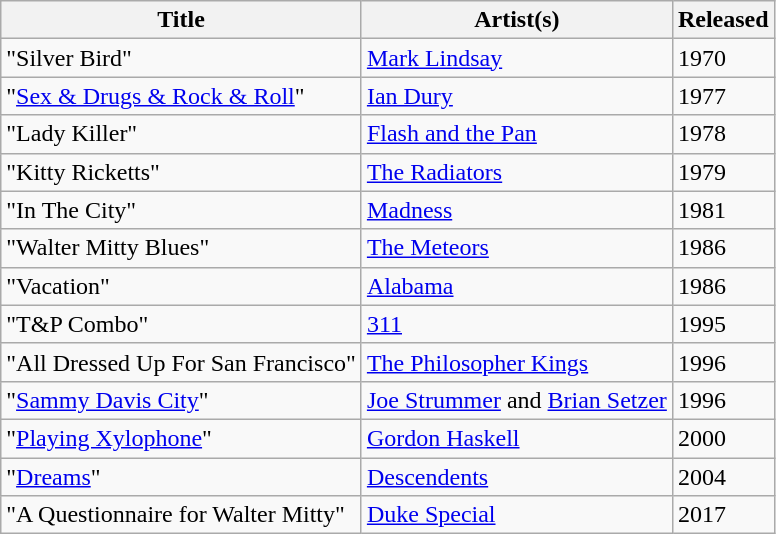<table class="wikitable sortable">
<tr>
<th>Title</th>
<th>Artist(s)</th>
<th>Released</th>
</tr>
<tr>
<td>"Silver Bird"</td>
<td><a href='#'>Mark Lindsay</a></td>
<td>1970</td>
</tr>
<tr>
<td>"<a href='#'>Sex & Drugs & Rock & Roll</a>"</td>
<td><a href='#'>Ian Dury</a></td>
<td>1977</td>
</tr>
<tr>
<td>"Lady Killer"</td>
<td><a href='#'>Flash and the Pan</a></td>
<td>1978</td>
</tr>
<tr>
<td>"Kitty Ricketts"</td>
<td><a href='#'>The Radiators</a></td>
<td>1979</td>
</tr>
<tr>
<td>"In The City"</td>
<td><a href='#'>Madness</a></td>
<td>1981</td>
</tr>
<tr>
<td>"Walter Mitty Blues"</td>
<td><a href='#'>The Meteors</a></td>
<td>1986</td>
</tr>
<tr>
<td>"Vacation"</td>
<td><a href='#'>Alabama</a></td>
<td>1986</td>
</tr>
<tr>
<td>"T&P Combo"</td>
<td><a href='#'>311</a></td>
<td>1995</td>
</tr>
<tr>
<td>"All Dressed Up For San Francisco"</td>
<td><a href='#'>The Philosopher Kings</a></td>
<td>1996</td>
</tr>
<tr>
<td>"<a href='#'>Sammy Davis City</a>"</td>
<td><a href='#'>Joe Strummer</a> and <a href='#'>Brian Setzer</a></td>
<td>1996</td>
</tr>
<tr>
<td>"<a href='#'>Playing Xylophone</a>"</td>
<td><a href='#'>Gordon Haskell</a></td>
<td>2000</td>
</tr>
<tr>
<td>"<a href='#'>Dreams</a>"</td>
<td><a href='#'>Descendents</a></td>
<td>2004</td>
</tr>
<tr>
<td>"A Questionnaire for Walter Mitty"</td>
<td><a href='#'>Duke Special</a></td>
<td>2017</td>
</tr>
</table>
